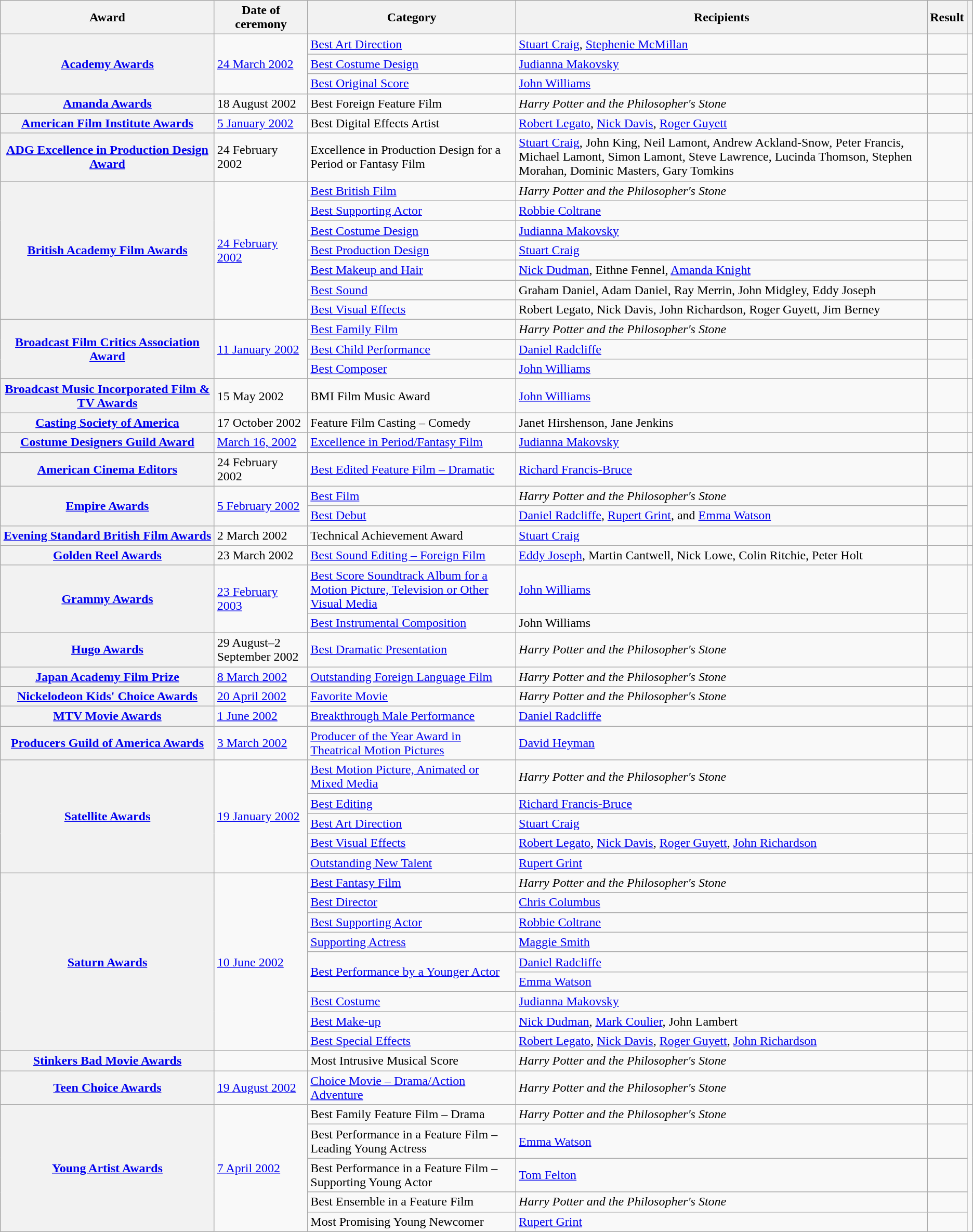<table class="wikitable sortable plainrowheaders">
<tr>
<th scope="col" style="width:22%;">Award</th>
<th scope="col">Date of ceremony</th>
<th scope="col">Category</th>
<th scope="col">Recipients</th>
<th scope="col">Result</th>
<th scope="col" class="unsortable"></th>
</tr>
<tr>
<th scope="row" rowspan="3" style="text-align:center;"><a href='#'>Academy Awards</a></th>
<td rowspan="3"><a href='#'>24 March 2002</a></td>
<td><a href='#'>Best Art Direction</a></td>
<td><a href='#'>Stuart Craig</a>, <a href='#'>Stephenie McMillan</a></td>
<td></td>
<td rowspan="3" style="text-align:center;"></td>
</tr>
<tr>
<td><a href='#'>Best Costume Design</a></td>
<td><a href='#'>Judianna Makovsky</a></td>
<td></td>
</tr>
<tr>
<td><a href='#'>Best Original Score</a></td>
<td><a href='#'>John Williams</a></td>
<td></td>
</tr>
<tr>
<th scope="row" style="text-align:center;"><a href='#'>Amanda Awards</a></th>
<td>18 August 2002</td>
<td>Best Foreign Feature Film</td>
<td><em>Harry Potter and the Philosopher's Stone</em></td>
<td></td>
<td style="text-align:center;"></td>
</tr>
<tr>
<th scope="row" style="text-align:center;"><a href='#'>American Film Institute Awards</a></th>
<td><a href='#'>5 January 2002</a></td>
<td>Best Digital Effects Artist</td>
<td><a href='#'>Robert Legato</a>, <a href='#'>Nick Davis</a>, <a href='#'>Roger Guyett</a></td>
<td></td>
<td style="text-align:center;"></td>
</tr>
<tr>
<th scope="row" style="text-align:center;"><a href='#'>ADG Excellence in Production Design Award</a></th>
<td>24 February 2002</td>
<td>Excellence in Production Design for a Period or Fantasy Film</td>
<td><a href='#'>Stuart Craig</a>, John King, Neil Lamont, Andrew Ackland-Snow, Peter Francis, Michael Lamont, Simon Lamont, Steve Lawrence, Lucinda Thomson, Stephen Morahan, Dominic Masters, Gary Tomkins</td>
<td></td>
<td style="text-align:center;"></td>
</tr>
<tr>
<th scope="row" rowspan="7" style="text-align:center;"><a href='#'>British Academy Film Awards</a></th>
<td rowspan="7"><a href='#'>24 February 2002</a></td>
<td><a href='#'>Best British Film</a></td>
<td><em>Harry Potter and the Philosopher's Stone</em></td>
<td></td>
<td rowspan="7" style="text-align:center;"></td>
</tr>
<tr>
<td><a href='#'>Best Supporting Actor</a></td>
<td><a href='#'>Robbie Coltrane</a></td>
<td></td>
</tr>
<tr>
<td><a href='#'>Best Costume Design</a></td>
<td><a href='#'>Judianna Makovsky</a></td>
<td></td>
</tr>
<tr>
<td><a href='#'>Best Production Design</a></td>
<td><a href='#'>Stuart Craig</a></td>
<td></td>
</tr>
<tr>
<td><a href='#'>Best Makeup and Hair</a></td>
<td><a href='#'>Nick Dudman</a>, Eithne Fennel, <a href='#'>Amanda Knight</a></td>
<td></td>
</tr>
<tr>
<td><a href='#'>Best Sound</a></td>
<td>Graham Daniel, Adam Daniel, Ray Merrin, John Midgley, Eddy Joseph</td>
<td></td>
</tr>
<tr>
<td><a href='#'>Best Visual Effects</a></td>
<td>Robert Legato, Nick Davis, John Richardson, Roger Guyett, Jim Berney</td>
<td></td>
</tr>
<tr>
<th scope="row" rowspan="3" style="text-align:center;"><a href='#'>Broadcast Film Critics Association Award</a></th>
<td rowspan="3"><a href='#'>11 January 2002</a></td>
<td><a href='#'>Best Family Film</a></td>
<td><em>Harry Potter and the Philosopher's Stone</em></td>
<td></td>
<td rowspan="3" style="text-align:center;"></td>
</tr>
<tr>
<td><a href='#'>Best Child Performance</a></td>
<td><a href='#'>Daniel Radcliffe</a></td>
<td></td>
</tr>
<tr>
<td><a href='#'>Best Composer</a></td>
<td><a href='#'>John Williams</a></td>
<td></td>
</tr>
<tr>
<th scope="row" style="text-align:center;"><a href='#'>Broadcast Music Incorporated Film & TV Awards</a></th>
<td>15 May 2002</td>
<td>BMI Film Music Award</td>
<td><a href='#'>John Williams</a></td>
<td></td>
<td style="text-align:center;"></td>
</tr>
<tr>
<th scope="row" style="text-align:center;"><a href='#'>Casting Society of America</a></th>
<td>17 October 2002</td>
<td>Feature Film Casting – Comedy</td>
<td>Janet Hirshenson, Jane Jenkins</td>
<td></td>
<td style="text-align:center;"></td>
</tr>
<tr>
<th scope="row" style="text-align:center;"><a href='#'>Costume Designers Guild Award</a></th>
<td><a href='#'>March 16, 2002</a></td>
<td><a href='#'>Excellence in Period/Fantasy Film</a></td>
<td><a href='#'>Judianna Makovsky</a></td>
<td></td>
<td style="text-align:center;"></td>
</tr>
<tr>
<th scope="row" style="text-align:center;"><a href='#'>American Cinema Editors</a></th>
<td>24 February 2002</td>
<td><a href='#'>Best Edited Feature Film – Dramatic</a></td>
<td><a href='#'>Richard Francis-Bruce</a></td>
<td></td>
<td style="text-align:center;"></td>
</tr>
<tr>
<th scope="row" rowspan="2" style="text-align:center;"><a href='#'>Empire Awards</a></th>
<td rowspan="2"><a href='#'>5 February 2002</a></td>
<td><a href='#'>Best Film</a></td>
<td><em>Harry Potter and the Philosopher's Stone</em></td>
<td></td>
<td rowspan="2" style="text-align:center;"></td>
</tr>
<tr>
<td><a href='#'>Best Debut</a></td>
<td><a href='#'>Daniel Radcliffe</a>, <a href='#'>Rupert Grint</a>, and <a href='#'>Emma Watson</a></td>
<td></td>
</tr>
<tr>
<th scope="row" style="text-align:center;"><a href='#'>Evening Standard British Film Awards</a></th>
<td>2 March 2002</td>
<td>Technical Achievement Award</td>
<td><a href='#'>Stuart Craig</a></td>
<td></td>
<td style="text-align:center;"></td>
</tr>
<tr>
<th scope="row" style="text-align:center;"><a href='#'>Golden Reel Awards</a></th>
<td>23 March 2002</td>
<td><a href='#'>Best Sound Editing – Foreign Film</a></td>
<td><a href='#'>Eddy Joseph</a>, Martin Cantwell, Nick Lowe, Colin Ritchie, Peter Holt</td>
<td></td>
<td style="text-align:center;"></td>
</tr>
<tr>
<th rowspan="2" scope="row" style="text-align:center;"><a href='#'>Grammy Awards</a></th>
<td rowspan="2"><a href='#'>23 February 2003</a></td>
<td><a href='#'>Best Score Soundtrack Album for a Motion Picture, Television or Other Visual Media</a></td>
<td><a href='#'>John Williams</a></td>
<td></td>
<td rowspan="2" style="text-align:center;"></td>
</tr>
<tr>
<td><a href='#'>Best Instrumental Composition</a></td>
<td>John Williams </td>
<td></td>
</tr>
<tr>
<th scope="row" style="text-align:center;"><a href='#'>Hugo Awards</a></th>
<td>29 August–2 September 2002</td>
<td><a href='#'>Best Dramatic Presentation</a></td>
<td><em>Harry Potter and the Philosopher's Stone</em></td>
<td></td>
<td style="text-align:center;"></td>
</tr>
<tr>
<th scope="row" style="text-align:center;"><a href='#'>Japan Academy Film Prize</a></th>
<td><a href='#'>8 March 2002</a></td>
<td><a href='#'>Outstanding Foreign Language Film</a></td>
<td><em>Harry Potter and the Philosopher's Stone</em></td>
<td></td>
<td style="text-align:center;"></td>
</tr>
<tr>
<th scope="row" style="text-align:center;"><a href='#'>Nickelodeon Kids' Choice Awards</a></th>
<td><a href='#'>20 April 2002</a></td>
<td><a href='#'>Favorite Movie</a></td>
<td><em>Harry Potter and the Philosopher's Stone</em></td>
<td></td>
<td style="text-align:center;"></td>
</tr>
<tr>
<th scope="row" style="text-align:center;"><a href='#'>MTV Movie Awards</a></th>
<td><a href='#'>1 June 2002</a></td>
<td><a href='#'>Breakthrough Male Performance</a></td>
<td><a href='#'>Daniel Radcliffe</a></td>
<td></td>
<td style="text-align:center;"></td>
</tr>
<tr>
<th scope="row" style="text-align:center;"><a href='#'>Producers Guild of America Awards</a></th>
<td><a href='#'>3 March 2002</a></td>
<td><a href='#'>Producer of the Year Award in Theatrical Motion Pictures</a></td>
<td><a href='#'>David Heyman</a></td>
<td></td>
<td style="text-align:center;"></td>
</tr>
<tr>
<th scope="row" rowspan="5" style="text-align:center;"><a href='#'>Satellite Awards</a></th>
<td rowspan="5"><a href='#'>19 January 2002</a></td>
<td><a href='#'>Best Motion Picture, Animated or Mixed Media</a></td>
<td><em>Harry Potter and the Philosopher's Stone</em></td>
<td></td>
<td rowspan="4" style="text-align:center;"></td>
</tr>
<tr>
<td><a href='#'>Best Editing</a></td>
<td><a href='#'>Richard Francis-Bruce</a></td>
<td></td>
</tr>
<tr>
<td><a href='#'>Best Art Direction</a></td>
<td><a href='#'>Stuart Craig</a></td>
<td></td>
</tr>
<tr>
<td><a href='#'>Best Visual Effects</a></td>
<td><a href='#'>Robert Legato</a>, <a href='#'>Nick Davis</a>, <a href='#'>Roger Guyett</a>, <a href='#'>John Richardson</a></td>
<td></td>
</tr>
<tr>
<td><a href='#'>Outstanding New Talent</a></td>
<td><a href='#'>Rupert Grint</a></td>
<td></td>
<td style="text-align:center;"></td>
</tr>
<tr>
<th scope="row" rowspan="9" style="text-align:center;"><a href='#'>Saturn Awards</a></th>
<td rowspan="9"><a href='#'>10 June 2002</a></td>
<td><a href='#'>Best Fantasy Film</a></td>
<td><em>Harry Potter and the Philosopher's Stone</em></td>
<td></td>
<td rowspan="9" style="text-align:center;"></td>
</tr>
<tr>
<td><a href='#'>Best Director</a></td>
<td><a href='#'>Chris Columbus</a></td>
<td></td>
</tr>
<tr>
<td><a href='#'>Best Supporting Actor</a></td>
<td><a href='#'>Robbie Coltrane</a></td>
<td></td>
</tr>
<tr>
<td><a href='#'>Supporting Actress</a></td>
<td><a href='#'>Maggie Smith</a></td>
<td></td>
</tr>
<tr>
<td rowspan="2"><a href='#'>Best Performance by a Younger Actor</a></td>
<td><a href='#'>Daniel Radcliffe</a></td>
<td></td>
</tr>
<tr>
<td><a href='#'>Emma Watson</a></td>
<td></td>
</tr>
<tr>
<td><a href='#'>Best Costume</a></td>
<td><a href='#'>Judianna Makovsky</a></td>
<td></td>
</tr>
<tr>
<td><a href='#'>Best Make-up</a></td>
<td><a href='#'>Nick Dudman</a>, <a href='#'>Mark Coulier</a>, John Lambert</td>
<td></td>
</tr>
<tr>
<td><a href='#'>Best Special Effects</a></td>
<td><a href='#'>Robert Legato</a>, <a href='#'>Nick Davis</a>, <a href='#'>Roger Guyett</a>, <a href='#'>John Richardson</a></td>
<td></td>
</tr>
<tr>
<th scope="row" style="text-align:center;"><a href='#'>Stinkers Bad Movie Awards</a></th>
<td></td>
<td>Most Intrusive Musical Score</td>
<td><em>Harry Potter and the Philosopher's Stone</em></td>
<td></td>
<td style="text-align:center;"></td>
</tr>
<tr>
<th scope="row" style="text-align:center;"><a href='#'>Teen Choice Awards</a></th>
<td><a href='#'>19 August 2002</a></td>
<td><a href='#'>Choice Movie – Drama/Action Adventure</a></td>
<td><em>Harry Potter and the Philosopher's Stone</em></td>
<td></td>
<td style="text-align:center;"></td>
</tr>
<tr>
<th scope="row" rowspan="5" style="text-align:center;"><a href='#'>Young Artist Awards</a></th>
<td rowspan="5"><a href='#'>7 April 2002</a></td>
<td>Best Family Feature Film – Drama</td>
<td><em>Harry Potter and the Philosopher's Stone</em></td>
<td></td>
<td rowspan="5" style="text-align:center;"></td>
</tr>
<tr>
<td>Best Performance in a Feature Film – Leading Young Actress</td>
<td><a href='#'>Emma Watson</a> </td>
<td></td>
</tr>
<tr>
<td>Best Performance in a Feature Film – Supporting Young Actor</td>
<td><a href='#'>Tom Felton</a></td>
<td></td>
</tr>
<tr>
<td>Best Ensemble in a Feature Film</td>
<td><em>Harry Potter and the Philosopher's Stone</em></td>
<td></td>
</tr>
<tr>
<td>Most Promising Young Newcomer</td>
<td><a href='#'>Rupert Grint</a></td>
<td></td>
</tr>
</table>
